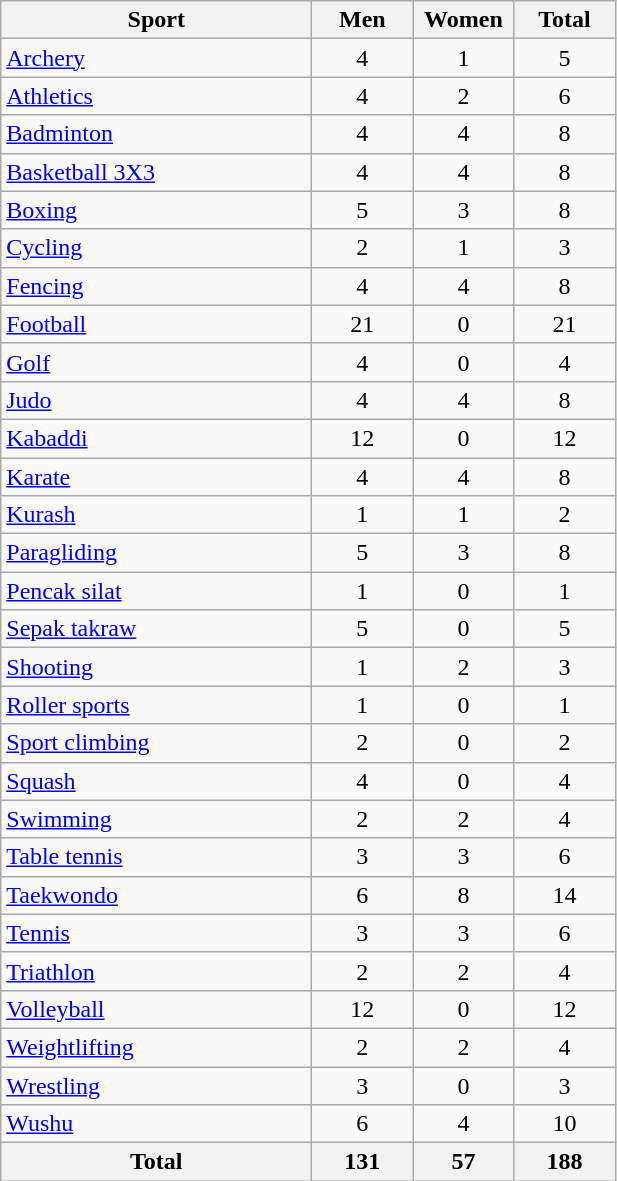<table class="wikitable" style="text-align:center;">
<tr>
<th width=200>Sport</th>
<th width=60>Men</th>
<th width=60>Women</th>
<th width=60>Total</th>
</tr>
<tr>
<td align=left><a href='#'>Archery</a></td>
<td>4</td>
<td>1</td>
<td>5</td>
</tr>
<tr>
<td align=left><a href='#'>Athletics</a></td>
<td>4</td>
<td>2</td>
<td>6</td>
</tr>
<tr>
<td align=left><a href='#'>Badminton</a></td>
<td>4</td>
<td>4</td>
<td>8</td>
</tr>
<tr>
<td align=left><a href='#'>Basketball 3X3</a></td>
<td>4</td>
<td>4</td>
<td>8</td>
</tr>
<tr>
<td align=left><a href='#'>Boxing</a></td>
<td>5</td>
<td>3</td>
<td>8</td>
</tr>
<tr>
<td align=left><a href='#'>Cycling</a></td>
<td>2</td>
<td>1</td>
<td>3</td>
</tr>
<tr>
<td align=left><a href='#'>Fencing</a></td>
<td>4</td>
<td>4</td>
<td>8</td>
</tr>
<tr>
<td align=left><a href='#'>Football</a></td>
<td>21</td>
<td>0</td>
<td>21</td>
</tr>
<tr>
<td align=left><a href='#'>Golf</a></td>
<td>4</td>
<td>0</td>
<td>4</td>
</tr>
<tr>
<td align=left><a href='#'>Judo</a></td>
<td>4</td>
<td>4</td>
<td>8</td>
</tr>
<tr>
<td align=left><a href='#'>Kabaddi</a></td>
<td>12</td>
<td>0</td>
<td>12</td>
</tr>
<tr>
<td align=left><a href='#'>Karate</a></td>
<td>4</td>
<td>4</td>
<td>8</td>
</tr>
<tr>
<td align=left><a href='#'>Kurash</a></td>
<td>1</td>
<td>1</td>
<td>2</td>
</tr>
<tr>
<td align=left><a href='#'>Paragliding</a></td>
<td>5</td>
<td>3</td>
<td>8</td>
</tr>
<tr>
<td align=left><a href='#'>Pencak silat</a></td>
<td>1</td>
<td>0</td>
<td>1</td>
</tr>
<tr>
<td align=left><a href='#'>Sepak takraw</a></td>
<td>5</td>
<td>0</td>
<td>5</td>
</tr>
<tr>
<td align=left><a href='#'>Shooting</a></td>
<td>1</td>
<td>2</td>
<td>3</td>
</tr>
<tr>
<td align=left><a href='#'>Roller sports</a></td>
<td>1</td>
<td>0</td>
<td>1</td>
</tr>
<tr>
<td align=left><a href='#'>Sport climbing</a></td>
<td>2</td>
<td>0</td>
<td>2</td>
</tr>
<tr>
<td align=left><a href='#'>Squash</a></td>
<td>4</td>
<td>0</td>
<td>4</td>
</tr>
<tr>
<td align=left><a href='#'>Swimming</a></td>
<td>2</td>
<td>2</td>
<td>4</td>
</tr>
<tr>
<td align=left><a href='#'>Table tennis</a></td>
<td>3</td>
<td>3</td>
<td>6</td>
</tr>
<tr>
<td align=left><a href='#'>Taekwondo</a></td>
<td>6</td>
<td>8</td>
<td>14</td>
</tr>
<tr>
<td align=left><a href='#'>Tennis</a></td>
<td>3</td>
<td>3</td>
<td>6</td>
</tr>
<tr>
<td align=left><a href='#'>Triathlon</a></td>
<td>2</td>
<td>2</td>
<td>4</td>
</tr>
<tr>
<td align=left><a href='#'>Volleyball</a></td>
<td>12</td>
<td>0</td>
<td>12</td>
</tr>
<tr>
<td align=left><a href='#'>Weightlifting</a></td>
<td>2</td>
<td>2</td>
<td>4</td>
</tr>
<tr>
<td align=left><a href='#'>Wrestling</a></td>
<td>3</td>
<td>0</td>
<td>3</td>
</tr>
<tr>
<td align=left><a href='#'>Wushu</a></td>
<td>6</td>
<td>4</td>
<td>10</td>
</tr>
<tr>
<th>Total</th>
<th>131</th>
<th>57</th>
<th>188</th>
</tr>
</table>
